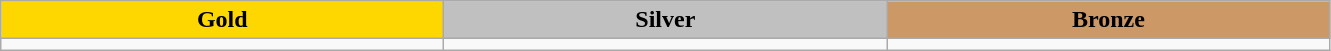<table class="wikitable">
<tr align="center">
<td bgcolor="gold" style="width:18em"><strong>Gold</strong></td>
<td bgcolor="silver" style="width:18em"><strong>Silver</strong></td>
<td bgcolor="CC9966" style="width:18em"><strong>Bronze</strong></td>
</tr>
<tr valign="top">
<td></td>
<td></td>
<td></td>
</tr>
</table>
